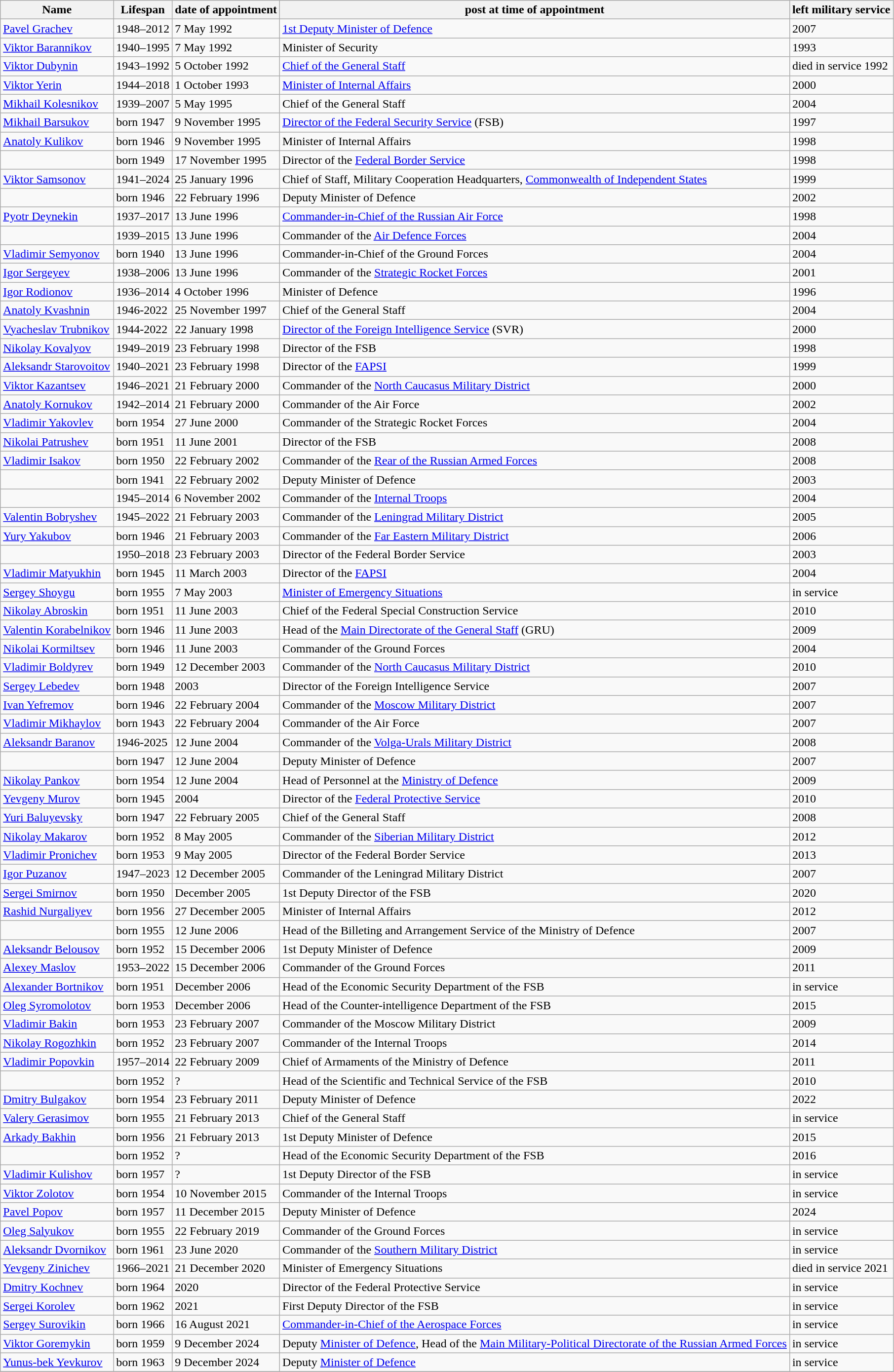<table class="wikitable sortable">
<tr>
<th>Name</th>
<th>Lifespan</th>
<th>date of appointment</th>
<th>post at time of appointment</th>
<th>left military service</th>
</tr>
<tr>
<td><a href='#'>Pavel Grachev</a></td>
<td>1948–2012</td>
<td>7 May 1992</td>
<td><a href='#'>1st Deputy Minister of Defence</a></td>
<td>2007</td>
</tr>
<tr>
<td><a href='#'>Viktor Barannikov</a></td>
<td>1940–1995</td>
<td>7 May 1992</td>
<td>Minister of Security</td>
<td>1993</td>
</tr>
<tr>
<td><a href='#'>Viktor Dubynin</a></td>
<td>1943–1992</td>
<td>5 October 1992</td>
<td><a href='#'>Chief of the General Staff</a></td>
<td>died in service 1992</td>
</tr>
<tr>
<td><a href='#'>Viktor Yerin</a></td>
<td>1944–2018</td>
<td>1 October 1993</td>
<td><a href='#'>Minister of Internal Affairs</a></td>
<td>2000</td>
</tr>
<tr>
<td><a href='#'>Mikhail Kolesnikov</a></td>
<td>1939–2007</td>
<td>5 May 1995</td>
<td>Chief of the General Staff</td>
<td>2004</td>
</tr>
<tr>
<td><a href='#'>Mikhail Barsukov</a></td>
<td>born 1947</td>
<td>9 November 1995</td>
<td><a href='#'>Director of the Federal Security Service</a> (FSB)</td>
<td>1997</td>
</tr>
<tr>
<td><a href='#'>Anatoly Kulikov</a></td>
<td>born 1946</td>
<td>9 November 1995</td>
<td>Minister of Internal Affairs</td>
<td>1998</td>
</tr>
<tr>
<td></td>
<td>born 1949</td>
<td>17 November 1995</td>
<td>Director of the <a href='#'>Federal Border Service</a></td>
<td>1998</td>
</tr>
<tr>
<td><a href='#'>Viktor Samsonov</a></td>
<td>1941–2024</td>
<td>25 January 1996</td>
<td>Chief of Staff, Military Cooperation Headquarters, <a href='#'>Commonwealth of Independent States</a></td>
<td>1999</td>
</tr>
<tr>
<td></td>
<td>born 1946</td>
<td>22 February 1996</td>
<td>Deputy Minister of Defence</td>
<td>2002</td>
</tr>
<tr>
<td><a href='#'>Pyotr Deynekin</a></td>
<td>1937–2017</td>
<td>13 June 1996</td>
<td><a href='#'>Commander-in-Chief of the Russian Air Force</a></td>
<td>1998</td>
</tr>
<tr>
<td></td>
<td>1939–2015</td>
<td>13 June 1996</td>
<td>Commander of the <a href='#'>Air Defence Forces</a></td>
<td>2004</td>
</tr>
<tr>
<td><a href='#'>Vladimir Semyonov</a></td>
<td>born 1940</td>
<td>13 June 1996</td>
<td>Commander-in-Chief of the Ground Forces</td>
<td>2004</td>
</tr>
<tr>
<td><a href='#'>Igor Sergeyev</a></td>
<td>1938–2006</td>
<td>13 June 1996</td>
<td>Commander of the <a href='#'>Strategic Rocket Forces</a></td>
<td>2001</td>
</tr>
<tr>
<td><a href='#'>Igor Rodionov</a></td>
<td>1936–2014</td>
<td>4 October 1996</td>
<td>Minister of Defence</td>
<td>1996</td>
</tr>
<tr>
<td><a href='#'>Anatoly Kvashnin</a></td>
<td>1946-2022</td>
<td>25 November 1997</td>
<td>Chief of the General Staff</td>
<td>2004</td>
</tr>
<tr>
<td><a href='#'>Vyacheslav Trubnikov</a></td>
<td>1944-2022</td>
<td>22 January 1998</td>
<td><a href='#'>Director of the Foreign Intelligence Service</a> (SVR)</td>
<td>2000</td>
</tr>
<tr>
<td><a href='#'>Nikolay Kovalyov</a></td>
<td>1949–2019</td>
<td>23 February 1998</td>
<td>Director of the FSB</td>
<td>1998</td>
</tr>
<tr>
<td><a href='#'>Aleksandr Starovoitov</a></td>
<td>1940–2021</td>
<td>23 February 1998</td>
<td>Director of the <a href='#'>FAPSI</a></td>
<td>1999</td>
</tr>
<tr>
<td><a href='#'>Viktor Kazantsev</a></td>
<td>1946–2021</td>
<td>21 February 2000</td>
<td>Commander of the <a href='#'>North Caucasus Military District</a></td>
<td>2000</td>
</tr>
<tr>
<td><a href='#'>Anatoly Kornukov</a></td>
<td>1942–2014</td>
<td>21 February 2000</td>
<td>Commander of the Air Force</td>
<td>2002</td>
</tr>
<tr>
<td><a href='#'>Vladimir Yakovlev</a></td>
<td>born 1954</td>
<td>27 June 2000</td>
<td>Commander of the Strategic Rocket Forces</td>
<td>2004</td>
</tr>
<tr>
<td><a href='#'>Nikolai Patrushev</a></td>
<td>born 1951</td>
<td>11 June 2001</td>
<td>Director of the FSB</td>
<td>2008</td>
</tr>
<tr>
<td><a href='#'>Vladimir Isakov</a></td>
<td>born 1950</td>
<td>22 February 2002</td>
<td>Commander of the <a href='#'>Rear of the Russian Armed Forces</a></td>
<td>2008</td>
</tr>
<tr>
<td></td>
<td>born 1941</td>
<td>22 February 2002</td>
<td>Deputy Minister of Defence</td>
<td>2003</td>
</tr>
<tr>
<td></td>
<td>1945–2014</td>
<td>6 November 2002</td>
<td>Commander of the <a href='#'>Internal Troops</a></td>
<td>2004</td>
</tr>
<tr>
<td><a href='#'>Valentin Bobryshev</a></td>
<td>1945–2022</td>
<td>21 February 2003</td>
<td>Commander of the <a href='#'>Leningrad Military District</a></td>
<td>2005</td>
</tr>
<tr>
<td><a href='#'>Yury Yakubov</a></td>
<td>born 1946</td>
<td>21 February 2003</td>
<td>Commander of the <a href='#'>Far Eastern Military District</a></td>
<td>2006</td>
</tr>
<tr>
<td></td>
<td>1950–2018</td>
<td>23 February 2003</td>
<td>Director of the Federal Border Service</td>
<td>2003</td>
</tr>
<tr>
<td><a href='#'>Vladimir Matyukhin</a></td>
<td>born 1945</td>
<td>11 March 2003</td>
<td>Director of the <a href='#'>FAPSI</a></td>
<td>2004</td>
</tr>
<tr>
<td><a href='#'>Sergey Shoygu</a></td>
<td>born 1955</td>
<td>7 May 2003</td>
<td><a href='#'>Minister of Emergency Situations</a></td>
<td>in service</td>
</tr>
<tr>
<td><a href='#'>Nikolay Abroskin</a></td>
<td>born 1951</td>
<td>11 June 2003</td>
<td>Chief of the Federal Special Construction Service</td>
<td>2010</td>
</tr>
<tr>
<td><a href='#'>Valentin Korabelnikov</a></td>
<td>born 1946</td>
<td>11 June 2003</td>
<td>Head of the <a href='#'>Main Directorate of the General Staff</a> (GRU)</td>
<td>2009</td>
</tr>
<tr>
<td><a href='#'>Nikolai Kormiltsev</a></td>
<td>born 1946</td>
<td>11 June 2003</td>
<td>Commander of the Ground Forces</td>
<td>2004</td>
</tr>
<tr>
<td><a href='#'>Vladimir Boldyrev</a></td>
<td>born 1949</td>
<td>12 December 2003</td>
<td>Commander of the <a href='#'>North Caucasus Military District</a></td>
<td>2010</td>
</tr>
<tr>
<td><a href='#'>Sergey Lebedev</a></td>
<td>born 1948</td>
<td>2003</td>
<td>Director of the Foreign Intelligence Service</td>
<td>2007</td>
</tr>
<tr>
<td><a href='#'>Ivan Yefremov</a></td>
<td>born 1946</td>
<td>22 February 2004</td>
<td>Commander of the <a href='#'>Moscow Military District</a></td>
<td>2007</td>
</tr>
<tr>
<td><a href='#'>Vladimir Mikhaylov</a></td>
<td>born 1943</td>
<td>22 February 2004</td>
<td>Commander of the Air Force</td>
<td>2007</td>
</tr>
<tr>
<td><a href='#'>Aleksandr Baranov</a></td>
<td>1946-2025</td>
<td>12 June 2004</td>
<td>Commander of the <a href='#'>Volga-Urals Military District</a></td>
<td>2008</td>
</tr>
<tr>
<td></td>
<td>born 1947</td>
<td>12 June 2004</td>
<td>Deputy Minister of Defence</td>
<td>2007</td>
</tr>
<tr>
<td><a href='#'>Nikolay Pankov</a></td>
<td>born 1954</td>
<td>12 June 2004</td>
<td>Head of Personnel at the <a href='#'>Ministry of Defence</a></td>
<td>2009</td>
</tr>
<tr>
<td><a href='#'>Yevgeny Murov</a></td>
<td>born 1945</td>
<td>2004</td>
<td>Director of the <a href='#'>Federal Protective Service</a></td>
<td>2010</td>
</tr>
<tr>
<td><a href='#'>Yuri Baluyevsky</a></td>
<td>born 1947</td>
<td>22 February 2005</td>
<td>Chief of the General Staff</td>
<td>2008</td>
</tr>
<tr>
<td><a href='#'>Nikolay Makarov</a></td>
<td>born 1952</td>
<td>8 May 2005</td>
<td>Commander of the <a href='#'>Siberian Military District</a></td>
<td>2012</td>
</tr>
<tr>
<td><a href='#'>Vladimir Pronichev</a></td>
<td>born 1953</td>
<td>9 May 2005</td>
<td>Director of the Federal Border Service</td>
<td>2013</td>
</tr>
<tr>
<td><a href='#'>Igor Puzanov</a></td>
<td>1947–2023</td>
<td>12 December 2005</td>
<td>Commander of the Leningrad Military District</td>
<td>2007</td>
</tr>
<tr>
<td><a href='#'>Sergei Smirnov</a></td>
<td>born 1950</td>
<td>December 2005</td>
<td>1st Deputy Director of the FSB</td>
<td>2020</td>
</tr>
<tr>
<td><a href='#'>Rashid Nurgaliyev</a></td>
<td>born 1956</td>
<td>27 December 2005</td>
<td>Minister of Internal Affairs</td>
<td>2012</td>
</tr>
<tr>
<td></td>
<td>born 1955</td>
<td>12 June 2006</td>
<td>Head of the Billeting and Arrangement Service of the Ministry of Defence</td>
<td>2007</td>
</tr>
<tr>
<td><a href='#'>Aleksandr Belousov</a></td>
<td>born 1952</td>
<td>15 December 2006</td>
<td>1st Deputy Minister of Defence</td>
<td>2009</td>
</tr>
<tr>
<td><a href='#'>Alexey Maslov</a></td>
<td>1953–2022</td>
<td>15 December 2006</td>
<td>Commander of the Ground Forces</td>
<td>2011</td>
</tr>
<tr>
<td><a href='#'>Alexander Bortnikov</a></td>
<td>born 1951</td>
<td>December 2006</td>
<td>Head of the Economic Security Department of the FSB</td>
<td>in service</td>
</tr>
<tr>
<td><a href='#'>Oleg Syromolotov</a></td>
<td>born 1953</td>
<td>December 2006</td>
<td>Head of the Counter-intelligence Department of the FSB</td>
<td>2015</td>
</tr>
<tr>
<td><a href='#'>Vladimir Bakin</a></td>
<td>born 1953</td>
<td>23 February 2007</td>
<td>Commander of the Moscow Military District</td>
<td>2009</td>
</tr>
<tr>
<td><a href='#'>Nikolay Rogozhkin</a></td>
<td>born 1952</td>
<td>23 February 2007</td>
<td>Commander of the Internal Troops</td>
<td>2014</td>
</tr>
<tr>
<td><a href='#'>Vladimir Popovkin</a></td>
<td>1957–2014</td>
<td>22 February 2009</td>
<td>Chief of Armaments of the Ministry of Defence</td>
<td>2011</td>
</tr>
<tr>
<td></td>
<td>born 1952</td>
<td>?</td>
<td>Head of the Scientific and Technical Service of the FSB</td>
<td>2010</td>
</tr>
<tr>
<td><a href='#'>Dmitry Bulgakov</a></td>
<td>born 1954</td>
<td>23 February 2011</td>
<td>Deputy Minister of Defence</td>
<td>2022</td>
</tr>
<tr>
<td><a href='#'>Valery Gerasimov</a></td>
<td>born 1955</td>
<td>21 February 2013</td>
<td>Chief of the General Staff</td>
<td>in service</td>
</tr>
<tr>
<td><a href='#'>Arkady Bakhin</a></td>
<td>born 1956</td>
<td>21 February 2013</td>
<td>1st Deputy Minister of Defence</td>
<td>2015</td>
</tr>
<tr>
<td></td>
<td>born 1952</td>
<td>?</td>
<td>Head of the Economic Security Department of the FSB</td>
<td>2016</td>
</tr>
<tr>
<td><a href='#'>Vladimir Kulishov</a></td>
<td>born 1957</td>
<td>?</td>
<td>1st Deputy Director of the FSB</td>
<td>in service</td>
</tr>
<tr>
<td><a href='#'>Viktor Zolotov</a></td>
<td>born 1954</td>
<td>10 November 2015</td>
<td>Commander of the Internal Troops</td>
<td>in service</td>
</tr>
<tr>
<td><a href='#'>Pavel Popov</a></td>
<td>born 1957</td>
<td>11 December 2015</td>
<td>Deputy Minister of Defence</td>
<td>2024</td>
</tr>
<tr>
<td><a href='#'>Oleg Salyukov</a></td>
<td>born 1955</td>
<td>22 February 2019</td>
<td>Commander of the Ground Forces</td>
<td>in service</td>
</tr>
<tr>
<td><a href='#'>Aleksandr Dvornikov</a></td>
<td>born 1961</td>
<td>23 June 2020</td>
<td>Commander of the <a href='#'>Southern Military District</a></td>
<td>in service</td>
</tr>
<tr>
<td><a href='#'>Yevgeny Zinichev</a></td>
<td>1966–2021</td>
<td>21 December 2020</td>
<td>Minister of Emergency Situations</td>
<td>died in service 2021</td>
</tr>
<tr>
<td><a href='#'>Dmitry Kochnev</a></td>
<td>born 1964</td>
<td>2020</td>
<td>Director of the Federal Protective Service</td>
<td>in service</td>
</tr>
<tr>
<td><a href='#'>Sergei Korolev</a></td>
<td>born 1962</td>
<td>2021</td>
<td>First Deputy Director of the FSB</td>
<td>in service</td>
</tr>
<tr>
<td><a href='#'>Sergey Surovikin</a></td>
<td>born 1966</td>
<td>16 August 2021</td>
<td><a href='#'>Commander-in-Chief of the Aerospace Forces</a></td>
<td>in service</td>
</tr>
<tr>
<td><a href='#'>Viktor Goremykin</a></td>
<td>born 1959</td>
<td>9 December 2024</td>
<td>Deputy <a href='#'>Minister of Defence</a>, Head of the <a href='#'>Main Military-Political Directorate of the Russian Armed Forces</a></td>
<td>in service</td>
</tr>
<tr>
<td><a href='#'>Yunus-bek Yevkurov</a></td>
<td>born 1963</td>
<td>9 December 2024</td>
<td>Deputy <a href='#'>Minister of Defence</a></td>
<td>in service</td>
</tr>
<tr>
</tr>
</table>
